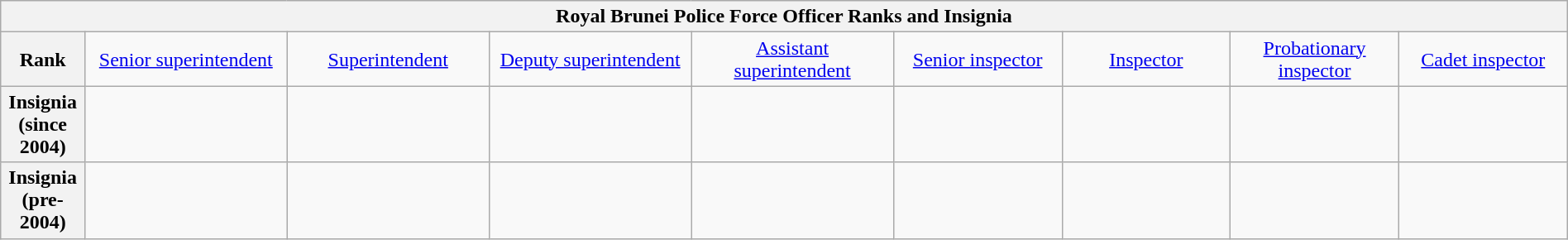<table class="wikitable" width="100%" style="text-align: center;">
<tr>
<th colspan="9">Royal Brunei Police Force Officer Ranks and Insignia</th>
</tr>
<tr>
<th width="5%">Rank</th>
<td width="12%"><a href='#'>Senior superintendent</a></td>
<td width="12%"><a href='#'>Superintendent</a></td>
<td width="12%"><a href='#'>Deputy superintendent</a></td>
<td width="12%"><a href='#'>Assistant superintendent</a></td>
<td width="10%"><a href='#'>Senior inspector</a></td>
<td width="10%"><a href='#'>Inspector</a></td>
<td width="10%"><a href='#'>Probationary inspector</a></td>
<td width="10%"><a href='#'>Cadet inspector</a></td>
</tr>
<tr>
<th>Insignia (since 2004)</th>
<td></td>
<td></td>
<td></td>
<td></td>
<td></td>
<td></td>
<td></td>
<td></td>
</tr>
<tr>
<th>Insignia (pre-2004)</th>
<td></td>
<td></td>
<td></td>
<td></td>
<td></td>
<td></td>
<td></td>
<td></td>
</tr>
</table>
